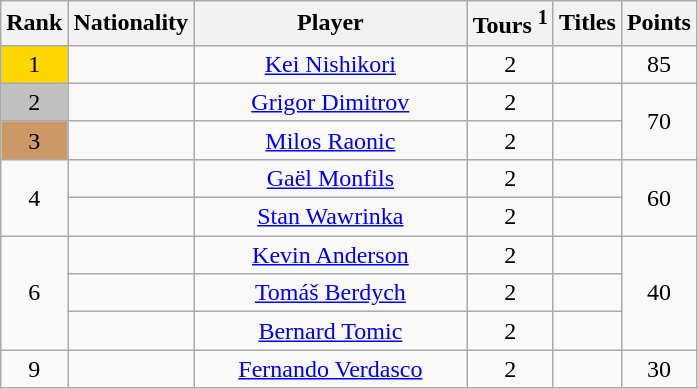<table class="sortable wikitable" style="text-align:center">
<tr bgcolor=#efefef>
<th>Rank</th>
<th>Nationality</th>
<th width=175>Player</th>
<th>Tours <sup>1</sup></th>
<th>Titles</th>
<th>Points</th>
</tr>
<tr>
<td style="background:gold;">1</td>
<td></td>
<td><a href='#'>Kei Nishikori</a></td>
<td>2</td>
<td></td>
<td>85</td>
</tr>
<tr>
<td style="background:silver;">2</td>
<td></td>
<td><a href='#'>Grigor Dimitrov</a></td>
<td>2</td>
<td></td>
<td rowspan=2>70</td>
</tr>
<tr>
<td style="background:#c96;">3</td>
<td></td>
<td><a href='#'>Milos Raonic</a></td>
<td>2</td>
<td></td>
</tr>
<tr>
<td rowspan=2>4</td>
<td></td>
<td><a href='#'>Gaël Monfils</a></td>
<td>2</td>
<td></td>
<td rowspan=2>60</td>
</tr>
<tr>
<td></td>
<td><a href='#'>Stan Wawrinka</a></td>
<td>2</td>
<td></td>
</tr>
<tr>
<td rowspan=3>6</td>
<td></td>
<td><a href='#'>Kevin Anderson</a></td>
<td>2</td>
<td></td>
<td rowspan=3>40</td>
</tr>
<tr>
<td></td>
<td><a href='#'>Tomáš Berdych</a></td>
<td>2</td>
<td></td>
</tr>
<tr>
<td></td>
<td><a href='#'>Bernard Tomic</a></td>
<td>2</td>
<td></td>
</tr>
<tr>
<td>9</td>
<td></td>
<td><a href='#'>Fernando Verdasco</a></td>
<td>2</td>
<td></td>
<td>30</td>
</tr>
</table>
